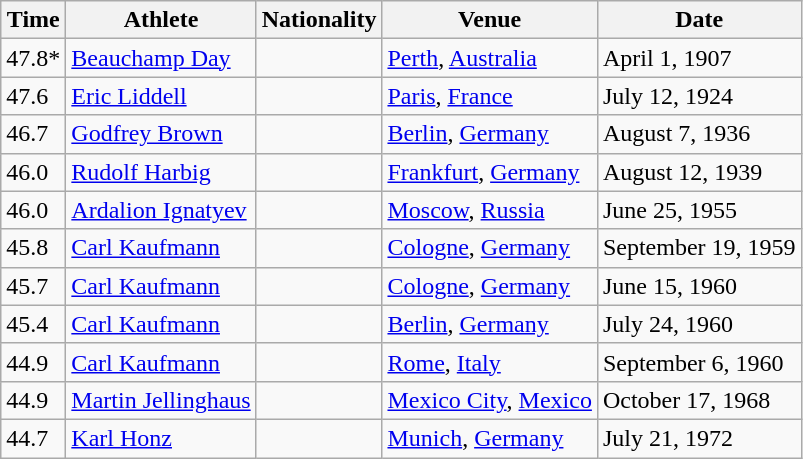<table class="wikitable" border="1">
<tr>
<th>Time</th>
<th>Athlete</th>
<th>Nationality</th>
<th>Venue</th>
<th>Date</th>
</tr>
<tr>
<td>47.8*</td>
<td><a href='#'>Beauchamp Day</a></td>
<td></td>
<td><a href='#'>Perth</a>, <a href='#'>Australia</a></td>
<td>April 1, 1907</td>
</tr>
<tr>
<td>47.6</td>
<td><a href='#'>Eric Liddell</a></td>
<td></td>
<td><a href='#'>Paris</a>, <a href='#'>France</a></td>
<td>July 12, 1924</td>
</tr>
<tr>
<td>46.7</td>
<td><a href='#'>Godfrey Brown</a></td>
<td></td>
<td><a href='#'>Berlin</a>, <a href='#'>Germany</a></td>
<td>August 7, 1936</td>
</tr>
<tr>
<td>46.0</td>
<td><a href='#'>Rudolf Harbig</a></td>
<td></td>
<td><a href='#'>Frankfurt</a>, <a href='#'>Germany</a></td>
<td>August 12, 1939</td>
</tr>
<tr>
<td>46.0</td>
<td><a href='#'>Ardalion Ignatyev</a></td>
<td></td>
<td><a href='#'>Moscow</a>, <a href='#'>Russia</a></td>
<td>June 25, 1955</td>
</tr>
<tr>
<td>45.8</td>
<td><a href='#'>Carl Kaufmann</a></td>
<td></td>
<td><a href='#'>Cologne</a>, <a href='#'>Germany</a></td>
<td>September 19, 1959</td>
</tr>
<tr>
<td>45.7</td>
<td><a href='#'>Carl Kaufmann</a></td>
<td></td>
<td><a href='#'>Cologne</a>, <a href='#'>Germany</a></td>
<td>June 15, 1960</td>
</tr>
<tr>
<td>45.4</td>
<td><a href='#'>Carl Kaufmann</a></td>
<td></td>
<td><a href='#'>Berlin</a>, <a href='#'>Germany</a></td>
<td>July 24, 1960</td>
</tr>
<tr>
<td>44.9</td>
<td><a href='#'>Carl Kaufmann</a></td>
<td></td>
<td><a href='#'>Rome</a>, <a href='#'>Italy</a></td>
<td>September 6, 1960</td>
</tr>
<tr>
<td>44.9</td>
<td><a href='#'>Martin Jellinghaus</a></td>
<td></td>
<td><a href='#'>Mexico City</a>, <a href='#'>Mexico</a></td>
<td>October 17, 1968</td>
</tr>
<tr>
<td>44.7</td>
<td><a href='#'>Karl Honz</a></td>
<td></td>
<td><a href='#'>Munich</a>, <a href='#'>Germany</a></td>
<td>July 21, 1972</td>
</tr>
</table>
